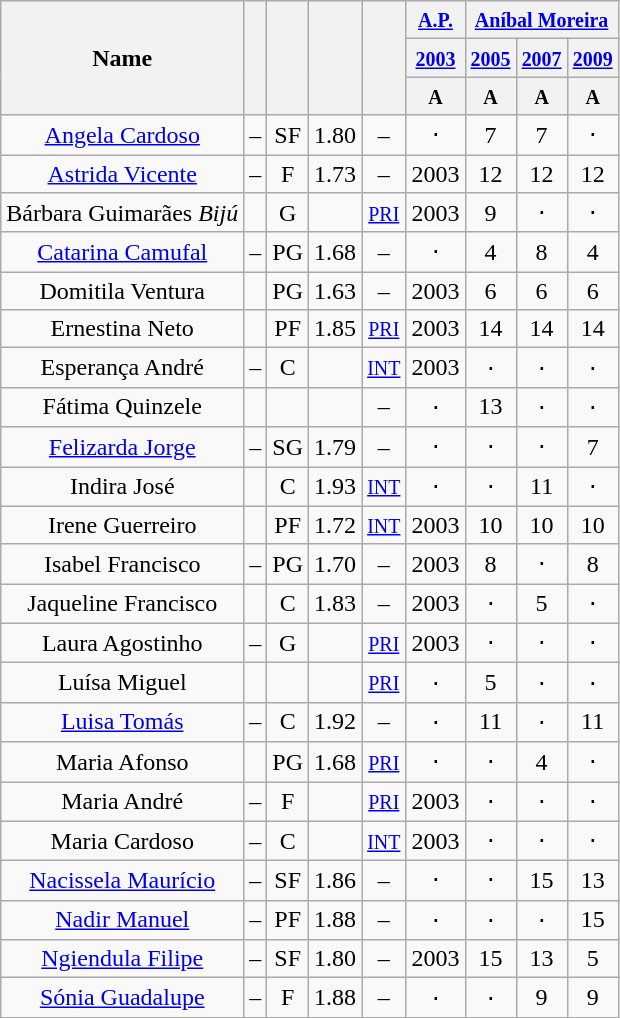<table class="wikitable plainrowheaders sortable" style="text-align:center">
<tr>
<th scope="col" rowspan="3">Name</th>
<th scope="col" rowspan="3"></th>
<th scope="col" rowspan="3"></th>
<th scope="col" rowspan="3"></th>
<th scope="col" rowspan="3"></th>
<th colspan="1"><small><a href='#'>A.P.</a></small></th>
<th colspan="3"><small><a href='#'>Aníbal Moreira</a></small></th>
</tr>
<tr>
<th colspan="1"><small><a href='#'>2003</a></small></th>
<th colspan="1"><small><a href='#'>2005</a></small></th>
<th colspan="1"><small><a href='#'>2007</a></small></th>
<th colspan="1"><small><a href='#'>2009</a></small></th>
</tr>
<tr>
<th scope="col" rowspan="1"><small>A</small></th>
<th scope="col" rowspan="1"><small>A</small></th>
<th scope="col" rowspan="1"><small>A</small></th>
<th scope="col" rowspan="1"><small>A</small></th>
</tr>
<tr>
<td><a href='#'>Angela Cardoso</a></td>
<td>–</td>
<td>SF</td>
<td>1.80</td>
<td>–</td>
<td>⋅</td>
<td data-sort-value="07">7</td>
<td data-sort-value="07">7</td>
<td>⋅</td>
</tr>
<tr>
<td><a href='#'>Astrida Vicente</a></td>
<td>–</td>
<td>F</td>
<td>1.73</td>
<td>–</td>
<td>2003</td>
<td>12</td>
<td>12</td>
<td>12</td>
</tr>
<tr>
<td>Bárbara Guimarães <em>Bijú</em></td>
<td></td>
<td>G</td>
<td></td>
<td><small><a href='#'>PRI</a></small></td>
<td>2003</td>
<td data-sort-value="09">9</td>
<td>⋅</td>
<td>⋅</td>
</tr>
<tr>
<td><a href='#'>Catarina Camufal</a></td>
<td>–</td>
<td>PG</td>
<td>1.68</td>
<td>–</td>
<td>⋅</td>
<td data-sort-value="04">4</td>
<td data-sort-value="08">8</td>
<td data-sort-value="04">4</td>
</tr>
<tr>
<td>Domitila Ventura</td>
<td></td>
<td>PG</td>
<td>1.63</td>
<td>–</td>
<td>2003</td>
<td data-sort-value="06">6</td>
<td data-sort-value="06">6</td>
<td data-sort-value="06">6</td>
</tr>
<tr>
<td>Ernestina Neto</td>
<td></td>
<td>PF</td>
<td>1.85</td>
<td><small><a href='#'>PRI</a></small></td>
<td>2003</td>
<td>14</td>
<td>14</td>
<td>14</td>
</tr>
<tr>
<td>Esperança André</td>
<td>–</td>
<td>C</td>
<td></td>
<td><small><a href='#'>INT</a></small></td>
<td>2003</td>
<td>⋅</td>
<td>⋅</td>
<td>⋅</td>
</tr>
<tr>
<td>Fátima Quinzele</td>
<td></td>
<td></td>
<td></td>
<td>–</td>
<td>⋅</td>
<td>13</td>
<td>⋅</td>
<td>⋅</td>
</tr>
<tr>
<td><a href='#'>Felizarda Jorge</a></td>
<td>–</td>
<td>SG</td>
<td>1.79</td>
<td>–</td>
<td>⋅</td>
<td>⋅</td>
<td>⋅</td>
<td data-sort-value="07">7</td>
</tr>
<tr>
<td>Indira José</td>
<td></td>
<td>C</td>
<td>1.93</td>
<td><small><a href='#'>INT</a></small></td>
<td>⋅</td>
<td>⋅</td>
<td>11</td>
<td>⋅</td>
</tr>
<tr>
<td>Irene Guerreiro</td>
<td></td>
<td>PF</td>
<td>1.72</td>
<td><small><a href='#'>INT</a></small></td>
<td>2003</td>
<td>10</td>
<td>10</td>
<td>10</td>
</tr>
<tr>
<td>Isabel Francisco</td>
<td>–</td>
<td>PG</td>
<td>1.70</td>
<td>–</td>
<td>2003</td>
<td data-sort-value="08">8</td>
<td>⋅</td>
<td data-sort-value="08">8</td>
</tr>
<tr>
<td>Jaqueline Francisco</td>
<td></td>
<td>C</td>
<td>1.83</td>
<td>–</td>
<td>2003</td>
<td>⋅</td>
<td data-sort-value="05">5</td>
<td>⋅</td>
</tr>
<tr>
<td>Laura Agostinho</td>
<td>–</td>
<td>G</td>
<td></td>
<td><small><a href='#'>PRI</a></small></td>
<td>2003</td>
<td>⋅</td>
<td>⋅</td>
<td>⋅</td>
</tr>
<tr>
<td>Luísa Miguel</td>
<td></td>
<td></td>
<td></td>
<td><small><a href='#'>PRI</a></small></td>
<td>⋅</td>
<td data-sort-value="05">5</td>
<td>⋅</td>
<td>⋅</td>
</tr>
<tr>
<td><a href='#'>Luisa Tomás</a></td>
<td>–</td>
<td>C</td>
<td>1.92</td>
<td>–</td>
<td>⋅</td>
<td>11</td>
<td>⋅</td>
<td>11</td>
</tr>
<tr>
<td>Maria Afonso</td>
<td></td>
<td>PG</td>
<td>1.68</td>
<td><small><a href='#'>PRI</a></small></td>
<td>⋅</td>
<td>⋅</td>
<td data-sort-value="04">4</td>
<td>⋅</td>
</tr>
<tr>
<td>Maria André</td>
<td>–</td>
<td>F</td>
<td></td>
<td><small><a href='#'>PRI</a></small></td>
<td>2003</td>
<td>⋅</td>
<td>⋅</td>
<td>⋅</td>
</tr>
<tr>
<td>Maria Cardoso</td>
<td>–</td>
<td>C</td>
<td></td>
<td><small><a href='#'>INT</a></small></td>
<td>2003</td>
<td>⋅</td>
<td>⋅</td>
<td>⋅</td>
</tr>
<tr>
<td><a href='#'>Nacissela Maurício</a></td>
<td>–</td>
<td>SF</td>
<td>1.86</td>
<td>–</td>
<td>⋅</td>
<td>⋅</td>
<td>15</td>
<td>13</td>
</tr>
<tr>
<td><a href='#'>Nadir Manuel</a></td>
<td>–</td>
<td>PF</td>
<td>1.88</td>
<td>–</td>
<td>⋅</td>
<td>⋅</td>
<td>⋅</td>
<td>15</td>
</tr>
<tr>
<td><a href='#'>Ngiendula Filipe</a></td>
<td>–</td>
<td>SF</td>
<td>1.80</td>
<td>–</td>
<td>2003</td>
<td>15</td>
<td>13</td>
<td data-sort-value="05">5</td>
</tr>
<tr>
<td><a href='#'>Sónia Guadalupe</a></td>
<td>–</td>
<td>F</td>
<td>1.88</td>
<td>–</td>
<td>⋅</td>
<td>⋅</td>
<td data-sort-value="09">9</td>
<td data-sort-value="09">9</td>
</tr>
</table>
